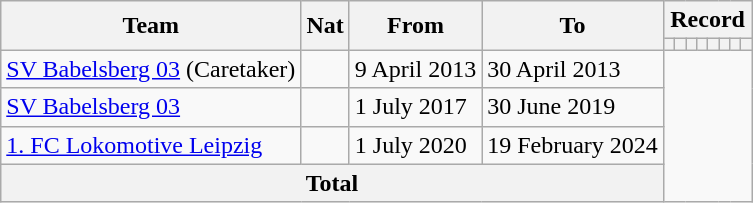<table class="wikitable" style="text-align: center">
<tr>
<th rowspan=2>Team</th>
<th rowspan=2>Nat</th>
<th rowspan=2>From</th>
<th rowspan=2>To</th>
<th colspan=8>Record</th>
</tr>
<tr>
<th></th>
<th></th>
<th></th>
<th></th>
<th></th>
<th></th>
<th></th>
<th></th>
</tr>
<tr>
<td align=left><a href='#'>SV Babelsberg 03</a> (Caretaker)</td>
<td></td>
<td align=left>9 April 2013</td>
<td align=left>30 April 2013<br></td>
</tr>
<tr>
<td align=left><a href='#'>SV Babelsberg 03</a></td>
<td></td>
<td align=left>1 July 2017</td>
<td align=left>30 June 2019<br></td>
</tr>
<tr>
<td align=left><a href='#'>1. FC Lokomotive Leipzig</a></td>
<td></td>
<td align=left>1 July 2020</td>
<td align=left>19 February 2024<br></td>
</tr>
<tr>
<th colspan=4>Total<br></th>
</tr>
</table>
